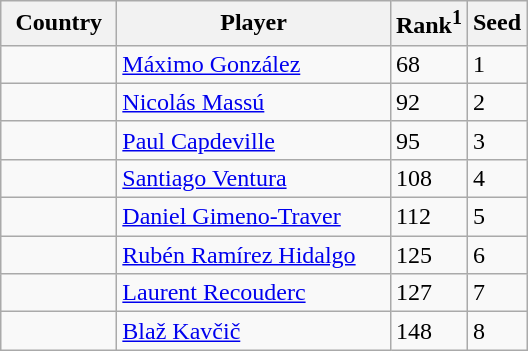<table class="sortable wikitable">
<tr>
<th width="70">Country</th>
<th width="175">Player</th>
<th>Rank<sup>1</sup></th>
<th>Seed</th>
</tr>
<tr>
<td></td>
<td><a href='#'>Máximo González</a></td>
<td>68</td>
<td>1</td>
</tr>
<tr>
<td></td>
<td><a href='#'>Nicolás Massú</a></td>
<td>92</td>
<td>2</td>
</tr>
<tr>
<td></td>
<td><a href='#'>Paul Capdeville</a></td>
<td>95</td>
<td>3</td>
</tr>
<tr>
<td></td>
<td><a href='#'>Santiago Ventura</a></td>
<td>108</td>
<td>4</td>
</tr>
<tr>
<td></td>
<td><a href='#'>Daniel Gimeno-Traver</a></td>
<td>112</td>
<td>5</td>
</tr>
<tr>
<td></td>
<td><a href='#'>Rubén Ramírez Hidalgo</a></td>
<td>125</td>
<td>6</td>
</tr>
<tr>
<td></td>
<td><a href='#'>Laurent Recouderc</a></td>
<td>127</td>
<td>7</td>
</tr>
<tr>
<td></td>
<td><a href='#'>Blaž Kavčič</a></td>
<td>148</td>
<td>8</td>
</tr>
</table>
